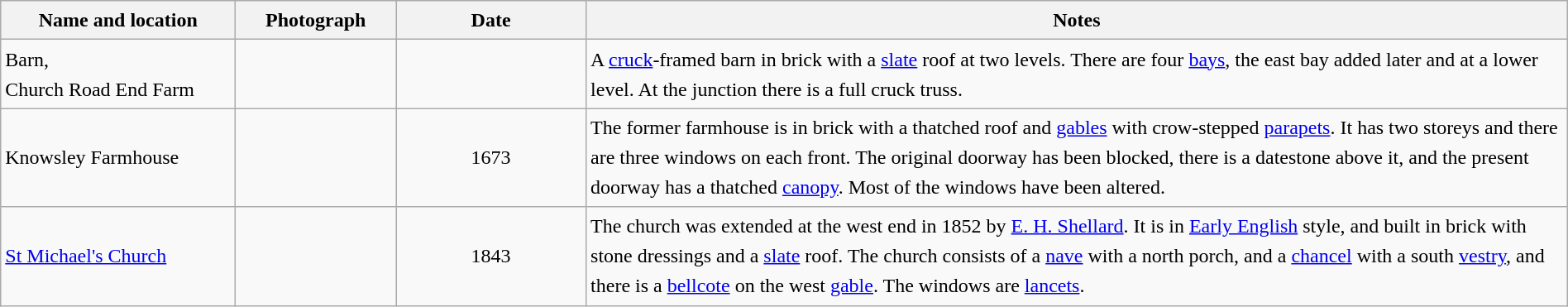<table class="wikitable sortable plainrowheaders" style="width:100%;border:0px;text-align:left;line-height:150%;">
<tr>
<th scope="col"  style="width:150px">Name and location</th>
<th scope="col"  style="width:100px" class="unsortable">Photograph</th>
<th scope="col"  style="width:120px">Date</th>
<th scope="col"  style="width:650px" class="unsortable">Notes</th>
</tr>
<tr>
<td>Barn,<br>Church Road End Farm<br><small></small></td>
<td></td>
<td align="center"></td>
<td>A <a href='#'>cruck</a>-framed barn in brick with a <a href='#'>slate</a> roof at two levels.  There are four <a href='#'>bays</a>, the east bay added later and at a lower level. At the junction there is a full cruck truss.</td>
</tr>
<tr>
<td>Knowsley Farmhouse<br><small></small></td>
<td></td>
<td align="center">1673</td>
<td>The former farmhouse is in brick with a thatched roof and <a href='#'>gables</a> with crow-stepped <a href='#'>parapets</a>.  It has two storeys and there are three windows on each front.  The original doorway has been blocked, there is a datestone above it, and the present doorway has a thatched <a href='#'>canopy</a>.  Most of the windows have been altered.</td>
</tr>
<tr>
<td><a href='#'>St Michael's Church</a><br><small></small></td>
<td></td>
<td align="center">1843</td>
<td>The church was extended at the west end in 1852 by <a href='#'>E. H. Shellard</a>.  It is in <a href='#'>Early English</a> style, and built in brick with stone dressings and a <a href='#'>slate</a> roof.  The church consists of a <a href='#'>nave</a> with a north porch, and a <a href='#'>chancel</a> with a south <a href='#'>vestry</a>, and there is a <a href='#'>bellcote</a> on the west <a href='#'>gable</a>.  The windows are <a href='#'>lancets</a>.</td>
</tr>
<tr>
</tr>
</table>
